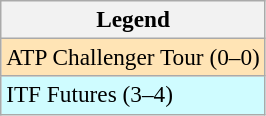<table class=wikitable style=font-size:97%>
<tr>
<th>Legend</th>
</tr>
<tr bgcolor=moccasin>
<td>ATP Challenger Tour (0–0)</td>
</tr>
<tr bgcolor=cffcff>
<td>ITF Futures (3–4)</td>
</tr>
</table>
